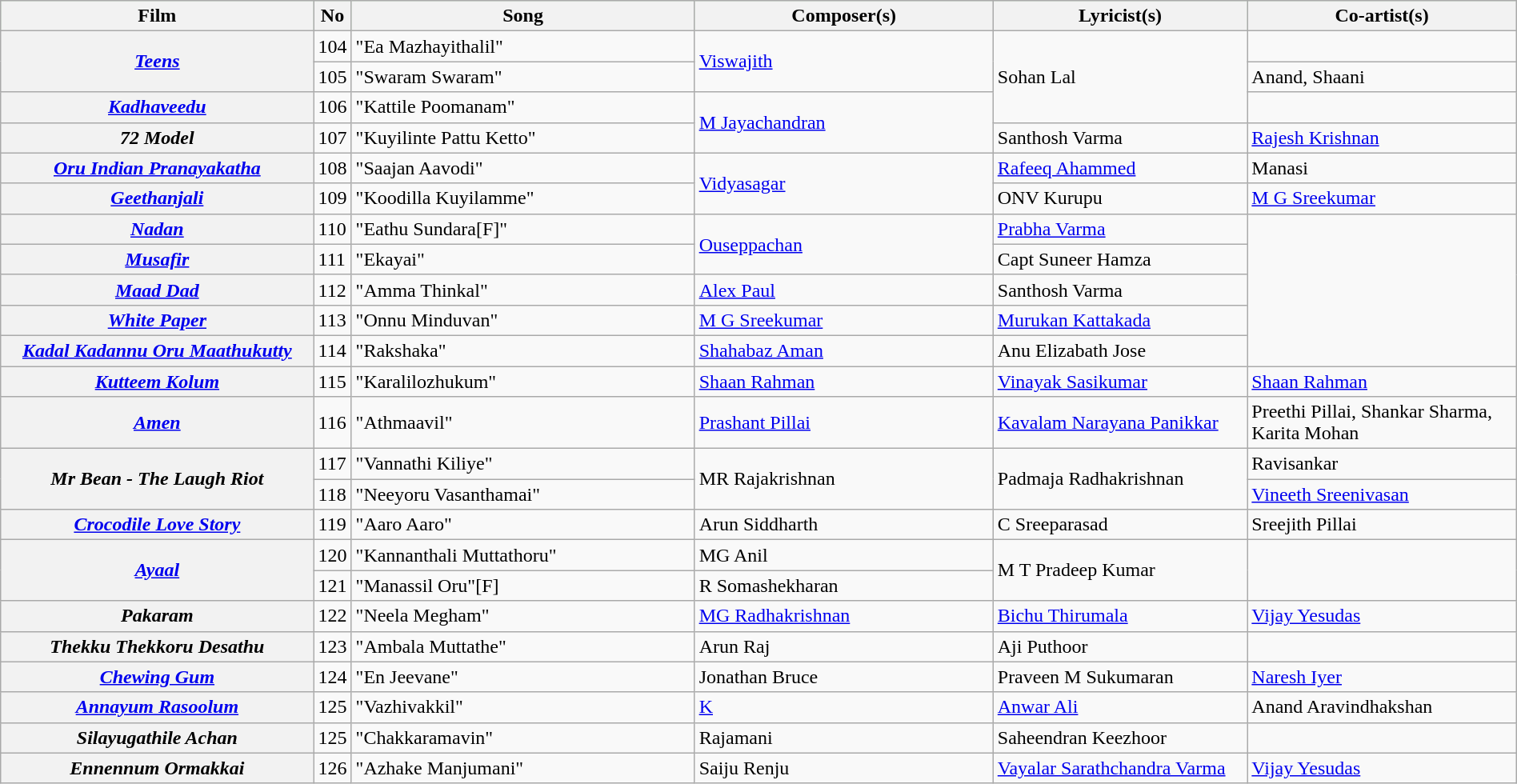<table class="wikitable plainrowheaders" width="100%" textcolor:#000;">
<tr style="background:#cfc; text-align:center;">
<th scope="col" width=21%>Film</th>
<th>No</th>
<th scope="col" width=23%>Song</th>
<th scope="col" width=20%>Composer(s)</th>
<th scope="col" width=17%>Lyricist(s)</th>
<th scope="col" width=18%>Co-artist(s)</th>
</tr>
<tr>
<th scope="row" rowspan="2"><em><a href='#'>Teens</a></em></th>
<td>104</td>
<td>"Ea Mazhayithalil"</td>
<td rowspan="2"><a href='#'>Viswajith</a></td>
<td rowspan="3">Sohan Lal</td>
<td></td>
</tr>
<tr>
<td>105</td>
<td>"Swaram Swaram"</td>
<td>Anand, Shaani</td>
</tr>
<tr>
<th scope="row"><em><a href='#'>Kadhaveedu</a></em></th>
<td>106</td>
<td>"Kattile Poomanam"</td>
<td rowspan="2"><a href='#'>M Jayachandran</a></td>
<td></td>
</tr>
<tr>
<th scope="row"><em>72 Model</em></th>
<td>107</td>
<td>"Kuyilinte Pattu Ketto"</td>
<td>Santhosh Varma</td>
<td><a href='#'>Rajesh Krishnan</a></td>
</tr>
<tr>
<th scope="row"><em><a href='#'>Oru Indian Pranayakatha</a></em></th>
<td>108</td>
<td>"Saajan Aavodi"</td>
<td rowspan="2"><a href='#'>Vidyasagar</a></td>
<td><a href='#'>Rafeeq Ahammed</a></td>
<td>Manasi</td>
</tr>
<tr>
<th scope="row"><em><a href='#'>Geethanjali</a></em></th>
<td>109</td>
<td>"Koodilla Kuyilamme"</td>
<td>ONV Kurupu</td>
<td><a href='#'>M G Sreekumar</a></td>
</tr>
<tr>
<th scope="row"><em><a href='#'>Nadan</a></em></th>
<td>110</td>
<td>"Eathu Sundara[F]"</td>
<td rowspan="2"><a href='#'>Ouseppachan</a></td>
<td><a href='#'>Prabha Varma</a></td>
<td rowspan="5"></td>
</tr>
<tr>
<th scope="row"><em><a href='#'>Musafir</a></em></th>
<td>111</td>
<td>"Ekayai"</td>
<td>Capt Suneer Hamza</td>
</tr>
<tr>
<th scope="row"><em><a href='#'>Maad Dad</a></em></th>
<td>112</td>
<td>"Amma Thinkal"</td>
<td><a href='#'>Alex Paul</a></td>
<td>Santhosh Varma</td>
</tr>
<tr>
<th scope="row"><em><a href='#'>White Paper</a></em></th>
<td>113</td>
<td>"Onnu Minduvan"</td>
<td><a href='#'>M G Sreekumar</a></td>
<td><a href='#'>Murukan Kattakada</a></td>
</tr>
<tr>
<th scope="row"><em><a href='#'>Kadal Kadannu Oru Maathukutty</a></em></th>
<td>114</td>
<td>"Rakshaka"</td>
<td><a href='#'>Shahabaz Aman</a></td>
<td>Anu Elizabath Jose</td>
</tr>
<tr>
<th scope="row"><em><a href='#'>Kutteem Kolum</a></em></th>
<td>115</td>
<td>"Karalilozhukum"</td>
<td><a href='#'>Shaan Rahman</a></td>
<td><a href='#'>Vinayak Sasikumar</a></td>
<td><a href='#'>Shaan Rahman</a></td>
</tr>
<tr>
<th scope="row"><em><a href='#'>Amen</a></em></th>
<td>116</td>
<td>"Athmaavil"</td>
<td><a href='#'>Prashant Pillai</a></td>
<td><a href='#'>Kavalam Narayana Panikkar</a></td>
<td>Preethi Pillai, Shankar Sharma, Karita Mohan</td>
</tr>
<tr>
<th scope="row" rowspan="2"><em>Mr Bean - The Laugh Riot</em></th>
<td>117</td>
<td>"Vannathi Kiliye"</td>
<td rowspan="2">MR Rajakrishnan</td>
<td rowspan="2">Padmaja Radhakrishnan</td>
<td>Ravisankar</td>
</tr>
<tr>
<td>118</td>
<td>"Neeyoru Vasanthamai"</td>
<td><a href='#'>Vineeth Sreenivasan</a></td>
</tr>
<tr>
<th scope="row"><em><a href='#'>Crocodile Love Story</a></em></th>
<td>119</td>
<td>"Aaro Aaro"</td>
<td>Arun Siddharth</td>
<td>C Sreeparasad</td>
<td>Sreejith Pillai</td>
</tr>
<tr>
<th scope="row" rowspan="2"><em><a href='#'>Ayaal</a></em></th>
<td>120</td>
<td>"Kannanthali Muttathoru"</td>
<td>MG Anil</td>
<td rowspan="2">M T Pradeep Kumar</td>
<td rowspan="2"></td>
</tr>
<tr>
<td>121</td>
<td>"Manassil Oru"[F]</td>
<td>R Somashekharan</td>
</tr>
<tr>
<th scope="row"><em>Pakaram</em></th>
<td>122</td>
<td>"Neela Megham"</td>
<td><a href='#'>MG Radhakrishnan</a></td>
<td><a href='#'>Bichu Thirumala</a></td>
<td><a href='#'>Vijay Yesudas</a></td>
</tr>
<tr>
<th scope="row"><em>Thekku Thekkoru Desathu</em></th>
<td>123</td>
<td>"Ambala Muttathe"</td>
<td>Arun Raj</td>
<td>Aji Puthoor</td>
<td></td>
</tr>
<tr>
<th scope="row"><em><a href='#'>Chewing Gum</a></em></th>
<td>124</td>
<td>"En Jeevane"</td>
<td>Jonathan Bruce</td>
<td>Praveen M Sukumaran</td>
<td><a href='#'>Naresh Iyer</a></td>
</tr>
<tr>
<th scope="row"><em><a href='#'>Annayum Rasoolum</a></em></th>
<td>125</td>
<td>"Vazhivakkil"</td>
<td><a href='#'>K</a></td>
<td><a href='#'>Anwar Ali</a></td>
<td>Anand Aravindhakshan</td>
</tr>
<tr>
<th scope="row"><em>Silayugathile Achan</em></th>
<td>125</td>
<td>"Chakkaramavin"</td>
<td>Rajamani</td>
<td>Saheendran Keezhoor</td>
<td></td>
</tr>
<tr>
<th scope="row"><em>Ennennum Ormakkai</em></th>
<td>126</td>
<td>"Azhake Manjumani"</td>
<td>Saiju Renju</td>
<td><a href='#'>Vayalar Sarathchandra Varma</a></td>
<td><a href='#'>Vijay Yesudas</a></td>
</tr>
</table>
